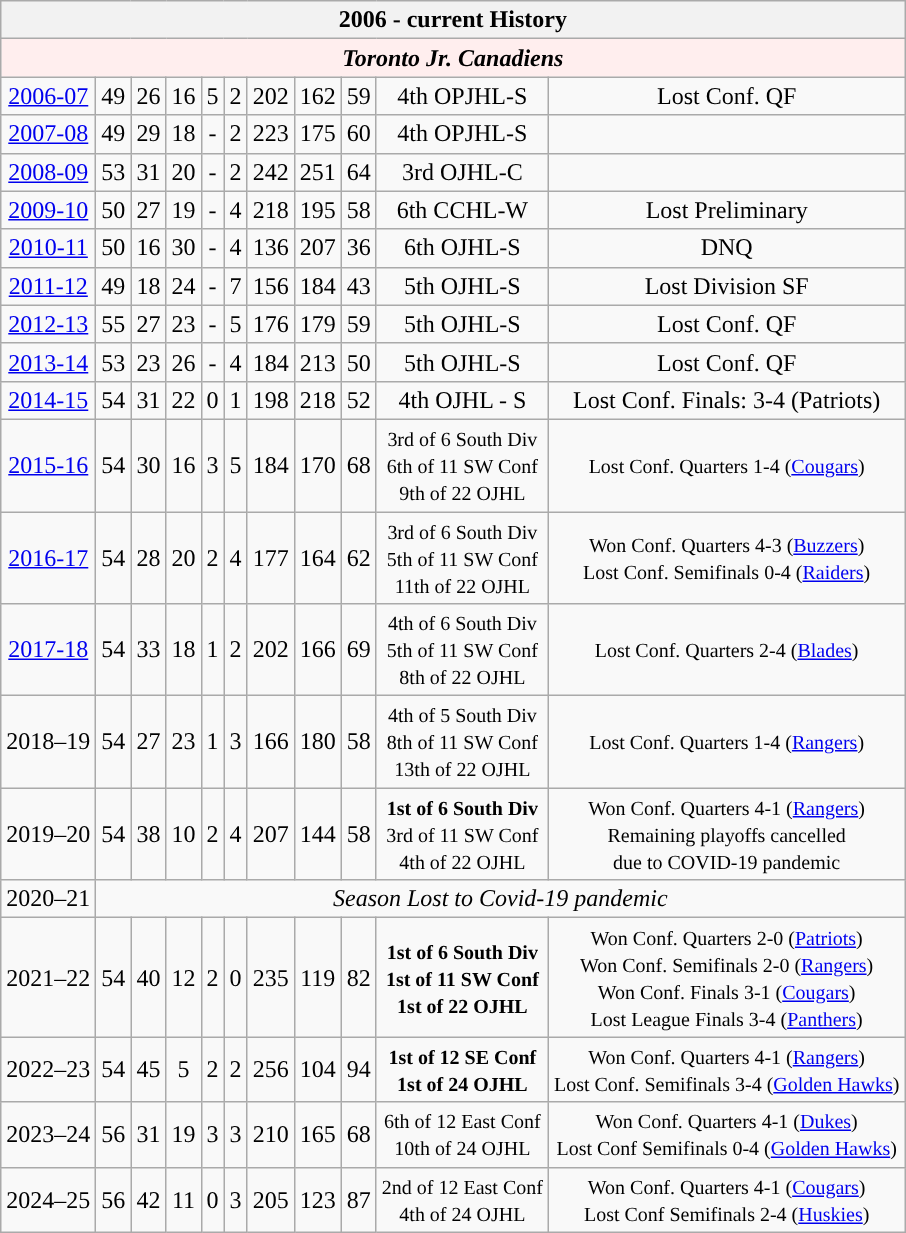<table class="wikitable " style="text-align:center;">
<tr>
<th colspan=12 bgcolor="#822433" text_color=white><strong>2006 - current History</strong></th>
</tr>
<tr bgcolor="#ffeeee">
<td colspan=11><strong><em>Toronto Jr. Canadiens</em></strong></td>
</tr>
<tr>
<td><a href='#'>2006-07</a></td>
<td>49</td>
<td>26</td>
<td>16</td>
<td>5</td>
<td>2</td>
<td>202</td>
<td>162</td>
<td>59</td>
<td>4th OPJHL-S</td>
<td>Lost Conf. QF</td>
</tr>
<tr>
<td><a href='#'>2007-08</a></td>
<td>49</td>
<td>29</td>
<td>18</td>
<td>-</td>
<td>2</td>
<td>223</td>
<td>175</td>
<td>60</td>
<td>4th OPJHL-S</td>
<td></td>
</tr>
<tr>
<td><a href='#'>2008-09</a></td>
<td>53</td>
<td>31</td>
<td>20</td>
<td>-</td>
<td>2</td>
<td>242</td>
<td>251</td>
<td>64</td>
<td>3rd OJHL-C</td>
<td></td>
</tr>
<tr>
<td><a href='#'>2009-10</a></td>
<td>50</td>
<td>27</td>
<td>19</td>
<td>-</td>
<td>4</td>
<td>218</td>
<td>195</td>
<td>58</td>
<td>6th CCHL-W</td>
<td>Lost Preliminary</td>
</tr>
<tr>
<td><a href='#'>2010-11</a></td>
<td>50</td>
<td>16</td>
<td>30</td>
<td>-</td>
<td>4</td>
<td>136</td>
<td>207</td>
<td>36</td>
<td>6th OJHL-S</td>
<td>DNQ</td>
</tr>
<tr>
<td><a href='#'>2011-12</a></td>
<td>49</td>
<td>18</td>
<td>24</td>
<td>-</td>
<td>7</td>
<td>156</td>
<td>184</td>
<td>43</td>
<td>5th OJHL-S</td>
<td>Lost Division SF</td>
</tr>
<tr>
<td><a href='#'>2012-13</a></td>
<td>55</td>
<td>27</td>
<td>23</td>
<td>-</td>
<td>5</td>
<td>176</td>
<td>179</td>
<td>59</td>
<td>5th OJHL-S</td>
<td>Lost Conf. QF</td>
</tr>
<tr>
<td><a href='#'>2013-14</a></td>
<td>53</td>
<td>23</td>
<td>26</td>
<td>-</td>
<td>4</td>
<td>184</td>
<td>213</td>
<td>50</td>
<td>5th OJHL-S</td>
<td>Lost Conf. QF</td>
</tr>
<tr align="center">
<td><a href='#'>2014-15</a></td>
<td>54</td>
<td>31</td>
<td>22</td>
<td>0</td>
<td>1</td>
<td>198</td>
<td>218</td>
<td>52</td>
<td>4th OJHL - S</td>
<td>Lost Conf. Finals: 3-4 (Patriots)</td>
</tr>
<tr align="center">
<td><a href='#'>2015-16</a></td>
<td>54</td>
<td>30</td>
<td>16</td>
<td>3</td>
<td>5</td>
<td>184</td>
<td>170</td>
<td>68</td>
<td><small>3rd of 6 South Div<br>6th of 11 SW Conf<br>9th of 22 OJHL</small></td>
<td><small>Lost Conf. Quarters 1-4 (<a href='#'>Cougars</a>)</small></td>
</tr>
<tr align="center">
<td><a href='#'>2016-17</a></td>
<td>54</td>
<td>28</td>
<td>20</td>
<td>2</td>
<td>4</td>
<td>177</td>
<td>164</td>
<td>62</td>
<td><small>3rd of 6 South Div<br>5th of 11 SW Conf<br>11th of 22 OJHL</small></td>
<td><small>Won Conf. Quarters 4-3 (<a href='#'>Buzzers</a>)<br>Lost Conf. Semifinals 0-4 (<a href='#'>Raiders</a>)</small></td>
</tr>
<tr align="center">
<td><a href='#'>2017-18</a></td>
<td>54</td>
<td>33</td>
<td>18</td>
<td>1</td>
<td>2</td>
<td>202</td>
<td>166</td>
<td>69</td>
<td><small>4th of 6 South Div<br>5th of 11 SW Conf<br>8th of 22 OJHL</small></td>
<td><small>Lost Conf. Quarters 2-4 (<a href='#'>Blades</a>)</small></td>
</tr>
<tr align="center">
<td>2018–19</td>
<td>54</td>
<td>27</td>
<td>23</td>
<td>1</td>
<td>3</td>
<td>166</td>
<td>180</td>
<td>58</td>
<td><small>4th of 5 South Div<br>8th of 11 SW Conf<br>13th of 22 OJHL</small></td>
<td><small>Lost Conf. Quarters 1-4 (<a href='#'>Rangers</a>)</small></td>
</tr>
<tr align="center">
<td>2019–20</td>
<td>54</td>
<td>38</td>
<td>10</td>
<td>2</td>
<td>4</td>
<td>207</td>
<td>144</td>
<td>58</td>
<td><small><strong>1st of 6 South Div</strong><br>3rd of 11 SW Conf<br>4th of 22 OJHL</small></td>
<td><small>Won Conf. Quarters 4-1 (<a href='#'>Rangers</a>)<br>Remaining playoffs cancelled<br>due to COVID-19 pandemic</small></td>
</tr>
<tr align="center">
<td>2020–21</td>
<td colspan=10><em>Season Lost to Covid-19 pandemic</em></td>
</tr>
<tr align="center">
<td>2021–22</td>
<td>54</td>
<td>40</td>
<td>12</td>
<td>2</td>
<td>0</td>
<td>235</td>
<td>119</td>
<td>82</td>
<td><small><strong>1st of 6 South Div<br>1st of 11 SW Conf<br>1st of 22 OJHL</strong></small></td>
<td><small>Won Conf. Quarters 2-0 (<a href='#'>Patriots</a>)<br>Won Conf. Semifinals 2-0 (<a href='#'>Rangers</a>)<br>Won Conf. Finals 3-1 (<a href='#'>Cougars</a>)<br>Lost League Finals 3-4 (<a href='#'>Panthers</a>)</small></td>
</tr>
<tr align="center">
<td>2022–23</td>
<td>54</td>
<td>45</td>
<td>5</td>
<td>2</td>
<td>2</td>
<td>256</td>
<td>104</td>
<td>94</td>
<td><small><strong>1st of 12 SE Conf<br>1st of 24 OJHL</strong></small></td>
<td><small>Won Conf. Quarters 4-1 (<a href='#'>Rangers</a>)<br>Lost Conf. Semifinals 3-4 (<a href='#'>Golden Hawks</a>)</small></td>
</tr>
<tr align="center">
<td>2023–24</td>
<td>56</td>
<td>31</td>
<td>19</td>
<td>3</td>
<td>3</td>
<td>210</td>
<td>165</td>
<td>68</td>
<td><small>6th of 12 East Conf<br>10th of 24 OJHL</small></td>
<td><small>Won Conf. Quarters 4-1 (<a href='#'>Dukes</a>)<br>Lost Conf Semifinals 0-4 (<a href='#'>Golden Hawks</a>)</small></td>
</tr>
<tr align="center">
<td>2024–25</td>
<td>56</td>
<td>42</td>
<td>11</td>
<td>0</td>
<td>3</td>
<td>205</td>
<td>123</td>
<td>87</td>
<td><small>2nd of 12 East Conf<br>4th of 24 OJHL</small></td>
<td><small>Won Conf. Quarters 4-1 (<a href='#'>Cougars</a>)<br>Lost Conf Semifinals 2-4 (<a href='#'>Huskies</a>)</small></td>
</tr>
</table>
